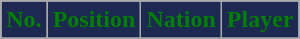<table class="wikitable sortable">
<tr>
<th style="background:#1D2951; color:green;" scope="col">No.</th>
<th style="background:#1D2951; color:green;" scope="col">Position</th>
<th style="background:#1D2951; color:green;" scope="col">Nation</th>
<th style="background:#1D2951; color:green;" scope="col">Player</th>
</tr>
<tr>
</tr>
</table>
